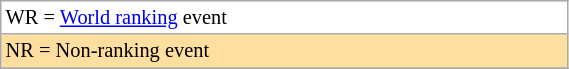<table class="wikitable" style="font-size:85%;" width=30%>
<tr bgcolor="#ffffff">
<td>WR = <a href='#'>World ranking</a> event</td>
</tr>
<tr style="background:#ffdf9f;">
<td>NR = Non-ranking event</td>
</tr>
<tr>
</tr>
</table>
